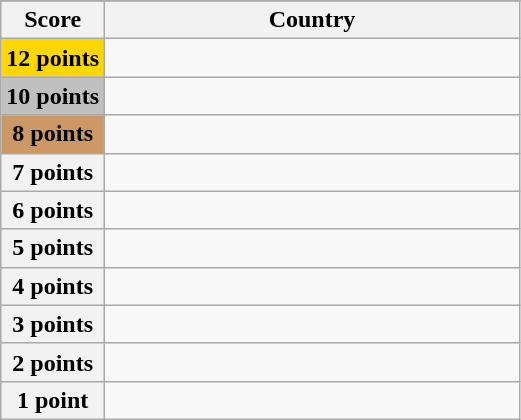<table class="wikitable">
<tr>
</tr>
<tr>
<th scope="col" width="20%">Score</th>
<th scope="col">Country</th>
</tr>
<tr>
<th scope="row" style="background:gold">12 points</th>
<td></td>
</tr>
<tr>
<th scope="row" style="background:silver">10 points</th>
<td></td>
</tr>
<tr>
<th scope="row" style="background:#CC9966">8 points</th>
<td></td>
</tr>
<tr>
<th scope="row">7 points</th>
<td></td>
</tr>
<tr>
<th scope="row">6 points</th>
<td></td>
</tr>
<tr>
<th scope="row">5 points</th>
<td></td>
</tr>
<tr>
<th scope="row">4 points</th>
<td></td>
</tr>
<tr>
<th scope="row">3 points</th>
<td></td>
</tr>
<tr>
<th scope="row">2 points</th>
<td></td>
</tr>
<tr>
<th scope="row">1 point</th>
<td></td>
</tr>
</table>
